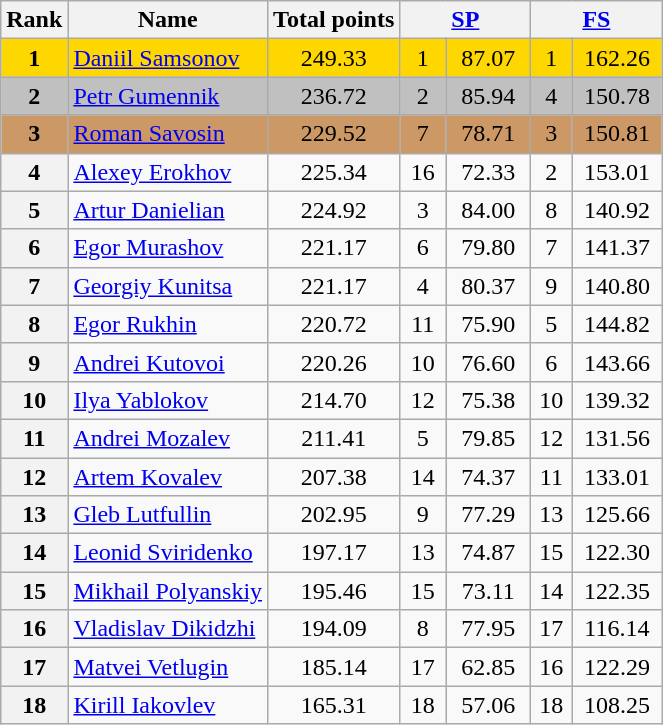<table class="wikitable sortable">
<tr>
<th>Rank</th>
<th>Name</th>
<th>Total points</th>
<th colspan="2" width="80px"><a href='#'>SP</a></th>
<th colspan="2" width="80px"><a href='#'>FS</a></th>
</tr>
<tr bgcolor="gold">
<td align="center"><strong>1</strong></td>
<td><a href='#'>Daniil Samsonov</a></td>
<td align="center">249.33</td>
<td align="center">1</td>
<td align="center">87.07</td>
<td align="center">1</td>
<td align="center">162.26</td>
</tr>
<tr bgcolor="silver">
<td align="center"><strong>2</strong></td>
<td><a href='#'>Petr Gumennik</a></td>
<td align="center">236.72</td>
<td align="center">2</td>
<td align="center">85.94</td>
<td align="center">4</td>
<td align="center">150.78</td>
</tr>
<tr bgcolor="cc9966">
<td align="center"><strong>3</strong></td>
<td><a href='#'>Roman Savosin</a></td>
<td align="center">229.52</td>
<td align="center">7</td>
<td align="center">78.71</td>
<td align="center">3</td>
<td align="center">150.81</td>
</tr>
<tr>
<th>4</th>
<td><a href='#'>Alexey Erokhov</a></td>
<td align="center">225.34</td>
<td align="center">16</td>
<td align="center">72.33</td>
<td align="center">2</td>
<td align="center">153.01</td>
</tr>
<tr>
<th>5</th>
<td><a href='#'>Artur Danielian</a></td>
<td align="center">224.92</td>
<td align="center">3</td>
<td align="center">84.00</td>
<td align="center">8</td>
<td align="center">140.92</td>
</tr>
<tr>
<th>6</th>
<td><a href='#'>Egor Murashov</a></td>
<td align="center">221.17</td>
<td align="center">6</td>
<td align="center">79.80</td>
<td align="center">7</td>
<td align="center">141.37</td>
</tr>
<tr>
<th>7</th>
<td><a href='#'>Georgiy Kunitsa</a></td>
<td align="center">221.17</td>
<td align="center">4</td>
<td align="center">80.37</td>
<td align="center">9</td>
<td align="center">140.80</td>
</tr>
<tr>
<th>8</th>
<td><a href='#'>Egor Rukhin</a></td>
<td align="center">220.72</td>
<td align="center">11</td>
<td align="center">75.90</td>
<td align="center">5</td>
<td align="center">144.82</td>
</tr>
<tr>
<th>9</th>
<td><a href='#'>Andrei Kutovoi</a></td>
<td align="center">220.26</td>
<td align="center">10</td>
<td align="center">76.60</td>
<td align="center">6</td>
<td align="center">143.66</td>
</tr>
<tr>
<th>10</th>
<td><a href='#'>Ilya Yablokov</a></td>
<td align="center">214.70</td>
<td align="center">12</td>
<td align="center">75.38</td>
<td align="center">10</td>
<td align="center">139.32</td>
</tr>
<tr>
<th>11</th>
<td><a href='#'>Andrei Mozalev</a></td>
<td align="center">211.41</td>
<td align="center">5</td>
<td align="center">79.85</td>
<td align="center">12</td>
<td align="center">131.56</td>
</tr>
<tr>
<th>12</th>
<td><a href='#'>Artem Kovalev</a></td>
<td align="center">207.38</td>
<td align="center">14</td>
<td align="center">74.37</td>
<td align="center">11</td>
<td align="center">133.01</td>
</tr>
<tr>
<th>13</th>
<td><a href='#'>Gleb Lutfullin</a></td>
<td align="center">202.95</td>
<td align="center">9</td>
<td align="center">77.29</td>
<td align="center">13</td>
<td align="center">125.66</td>
</tr>
<tr>
<th>14</th>
<td><a href='#'>Leonid Sviridenko</a></td>
<td align="center">197.17</td>
<td align="center">13</td>
<td align="center">74.87</td>
<td align="center">15</td>
<td align="center">122.30</td>
</tr>
<tr>
<th>15</th>
<td><a href='#'>Mikhail Polyanskiy</a></td>
<td align="center">195.46</td>
<td align="center">15</td>
<td align="center">73.11</td>
<td align="center">14</td>
<td align="center">122.35</td>
</tr>
<tr>
<th>16</th>
<td><a href='#'>Vladislav Dikidzhi</a></td>
<td align="center">194.09</td>
<td align="center">8</td>
<td align="center">77.95</td>
<td align="center">17</td>
<td align="center">116.14</td>
</tr>
<tr>
<th>17</th>
<td><a href='#'>Matvei Vetlugin</a></td>
<td align="center">185.14</td>
<td align="center">17</td>
<td align="center">62.85</td>
<td align="center">16</td>
<td align="center">122.29</td>
</tr>
<tr>
<th>18</th>
<td><a href='#'>Kirill Iakovlev</a></td>
<td align="center">165.31</td>
<td align="center">18</td>
<td align="center">57.06</td>
<td align="center">18</td>
<td align="center">108.25</td>
</tr>
</table>
